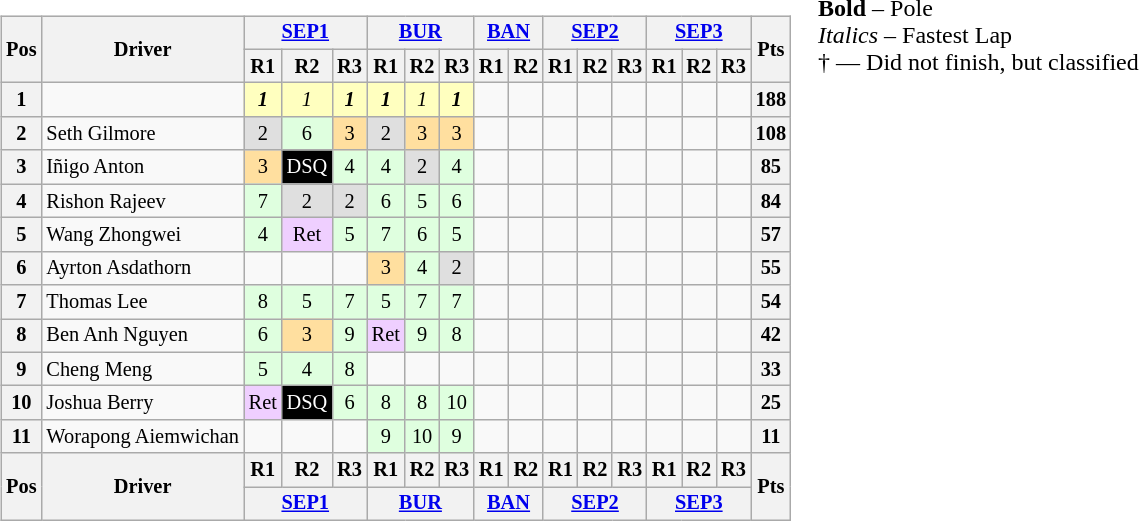<table>
<tr>
<td style="vertical-align:top"><br><table class="wikitable" style="font-size: 85%; text-align:center">
<tr>
<th rowspan=2>Pos</th>
<th rowspan=2>Driver</th>
<th colspan=3><a href='#'>SEP1</a><br></th>
<th colspan=3><a href='#'>BUR</a><br></th>
<th colspan=2><a href='#'>BAN</a><br></th>
<th colspan=3><a href='#'>SEP2</a><br></th>
<th colspan=3><a href='#'>SEP3</a><br></th>
<th rowspan=2>Pts</th>
</tr>
<tr>
<th>R1</th>
<th>R2</th>
<th>R3</th>
<th>R1</th>
<th>R2</th>
<th>R3</th>
<th>R1</th>
<th>R2</th>
<th>R1</th>
<th>R2</th>
<th>R3</th>
<th>R1</th>
<th>R2</th>
<th>R3</th>
</tr>
<tr>
<th>1</th>
<td style="text-align:left"> </td>
<td style="background:#FFFFBF"><strong><em>1</em></strong></td>
<td style="background:#FFFFBF"><em>1</em></td>
<td style="background:#FFFFBF"><strong><em>1</em></strong></td>
<td style="background:#FFFFBF"><strong><em>1</em></strong></td>
<td style="background:#FFFFBF"><em>1</em></td>
<td style="background:#FFFFBF"><strong><em>1</em></strong></td>
<td></td>
<td></td>
<td></td>
<td></td>
<td></td>
<td></td>
<td></td>
<td></td>
<th>188</th>
</tr>
<tr>
<th>2</th>
<td style="text-align:left"> Seth Gilmore</td>
<td style="background:#DFDFDF">2</td>
<td style="background:#DFFFDF">6</td>
<td style="background:#FFDF9F">3</td>
<td style="background:#DFDFDF">2</td>
<td style="background:#FFDF9F">3</td>
<td style="background:#FFDF9F">3</td>
<td></td>
<td></td>
<td></td>
<td></td>
<td></td>
<td></td>
<td></td>
<td></td>
<th>108</th>
</tr>
<tr>
<th>3</th>
<td style="text-align:left"> Iñigo Anton</td>
<td style="background:#FFDF9F">3</td>
<td style="background:#000000; color:#FFFFFF">DSQ</td>
<td style="background:#DFFFDF">4</td>
<td style="background:#DFFFDF">4</td>
<td style="background:#DFDFDF">2</td>
<td style="background:#DFFFDF">4</td>
<td></td>
<td></td>
<td></td>
<td></td>
<td></td>
<td></td>
<td></td>
<td></td>
<th>85</th>
</tr>
<tr>
<th>4</th>
<td style="text-align:left"> Rishon Rajeev</td>
<td style="background:#DFFFDF">7</td>
<td style="background:#DFDFDF">2</td>
<td style="background:#DFDFDF">2</td>
<td style="background:#DFFFDF">6</td>
<td style="background:#DFFFDF">5</td>
<td style="background:#DFFFDF">6</td>
<td></td>
<td></td>
<td></td>
<td></td>
<td></td>
<td></td>
<td></td>
<td></td>
<th>84</th>
</tr>
<tr>
<th>5</th>
<td style="text-align:left"> Wang Zhongwei</td>
<td style="background:#DFFFDF">4</td>
<td style="background:#EFCFFF">Ret</td>
<td style="background:#DFFFDF">5</td>
<td style="background:#DFFFDF">7</td>
<td style="background:#DFFFDF">6</td>
<td style="background:#DFFFDF">5</td>
<td></td>
<td></td>
<td></td>
<td></td>
<td></td>
<td></td>
<td></td>
<td></td>
<th>57</th>
</tr>
<tr>
<th>6</th>
<td style="text-align: left"> Ayrton Asdathorn</td>
<td></td>
<td></td>
<td></td>
<td style="background:#FFDF9F">3</td>
<td style="background:#DFFFDF">4</td>
<td style="background:#DFDFDF">2</td>
<td></td>
<td></td>
<td></td>
<td></td>
<td></td>
<td></td>
<td></td>
<td></td>
<th>55</th>
</tr>
<tr>
<th>7</th>
<td style="text-align:left"> Thomas Lee</td>
<td style="background:#DFFFDF">8</td>
<td style="background:#DFFFDF">5</td>
<td style="background:#DFFFDF">7</td>
<td style="background:#DFFFDF">5</td>
<td style="background:#DFFFDF">7</td>
<td style="background:#DFFFDF">7</td>
<td></td>
<td></td>
<td></td>
<td></td>
<td></td>
<td></td>
<td></td>
<td></td>
<th>54</th>
</tr>
<tr>
<th>8</th>
<td style="text-align:left"> Ben Anh Nguyen</td>
<td style="background:#DFFFDF">6</td>
<td style="background:#FFDF9F">3</td>
<td style="background:#DFFFDF">9</td>
<td style="background:#EFCFFF">Ret</td>
<td style="background:#DFFFDF">9</td>
<td style="background:#DFFFDF">8</td>
<td></td>
<td></td>
<td></td>
<td></td>
<td></td>
<td></td>
<td></td>
<td></td>
<th>42</th>
</tr>
<tr>
<th>9</th>
<td style="text-align:left"> Cheng Meng</td>
<td style="background:#DFFFDF">5</td>
<td style="background:#DFFFDF">4</td>
<td style="background:#DFFFDF">8</td>
<td></td>
<td></td>
<td></td>
<td></td>
<td></td>
<td></td>
<td></td>
<td></td>
<td></td>
<td></td>
<td></td>
<th>33</th>
</tr>
<tr>
<th>10</th>
<td style="text-align:left"> Joshua Berry</td>
<td style="background:#EFCFFF">Ret</td>
<td style="background:#000000; color:#FFFFFF">DSQ</td>
<td style="background:#DFFFDF">6</td>
<td style="background:#DFFFDF">8</td>
<td style="background:#DFFFDF">8</td>
<td style="background:#DFFFDF">10</td>
<td></td>
<td></td>
<td></td>
<td></td>
<td></td>
<td></td>
<td></td>
<td></td>
<th>25</th>
</tr>
<tr>
<th>11</th>
<td style="text-align: left" nowrap=""> Worapong Aiemwichan</td>
<td></td>
<td></td>
<td></td>
<td style="background:#DFFFDF">9</td>
<td style="background:#DFFFDF">10</td>
<td style="background:#DFFFDF">9</td>
<td></td>
<td></td>
<td></td>
<td></td>
<td></td>
<td></td>
<td></td>
<td></td>
<th>11</th>
</tr>
<tr>
<th rowspan=2>Pos</th>
<th rowspan=2>Driver</th>
<th>R1</th>
<th>R2</th>
<th>R3</th>
<th>R1</th>
<th>R2</th>
<th>R3</th>
<th>R1</th>
<th>R2</th>
<th>R1</th>
<th>R2</th>
<th>R3</th>
<th>R1</th>
<th>R2</th>
<th>R3</th>
<th rowspan=2>Pts</th>
</tr>
<tr>
<th colspan=3><a href='#'>SEP1</a><br></th>
<th colspan=3><a href='#'>BUR</a><br></th>
<th colspan=2><a href='#'>BAN</a><br></th>
<th colspan=3><a href='#'>SEP2</a><br></th>
<th colspan=3><a href='#'>SEP3</a><br></th>
</tr>
</table>
</td>
<td style="vertical-align:top"><br><span><strong>Bold</strong> – Pole<br><em>Italics</em> – Fastest Lap<br>† — Did not finish, but classified</span></td>
</tr>
</table>
